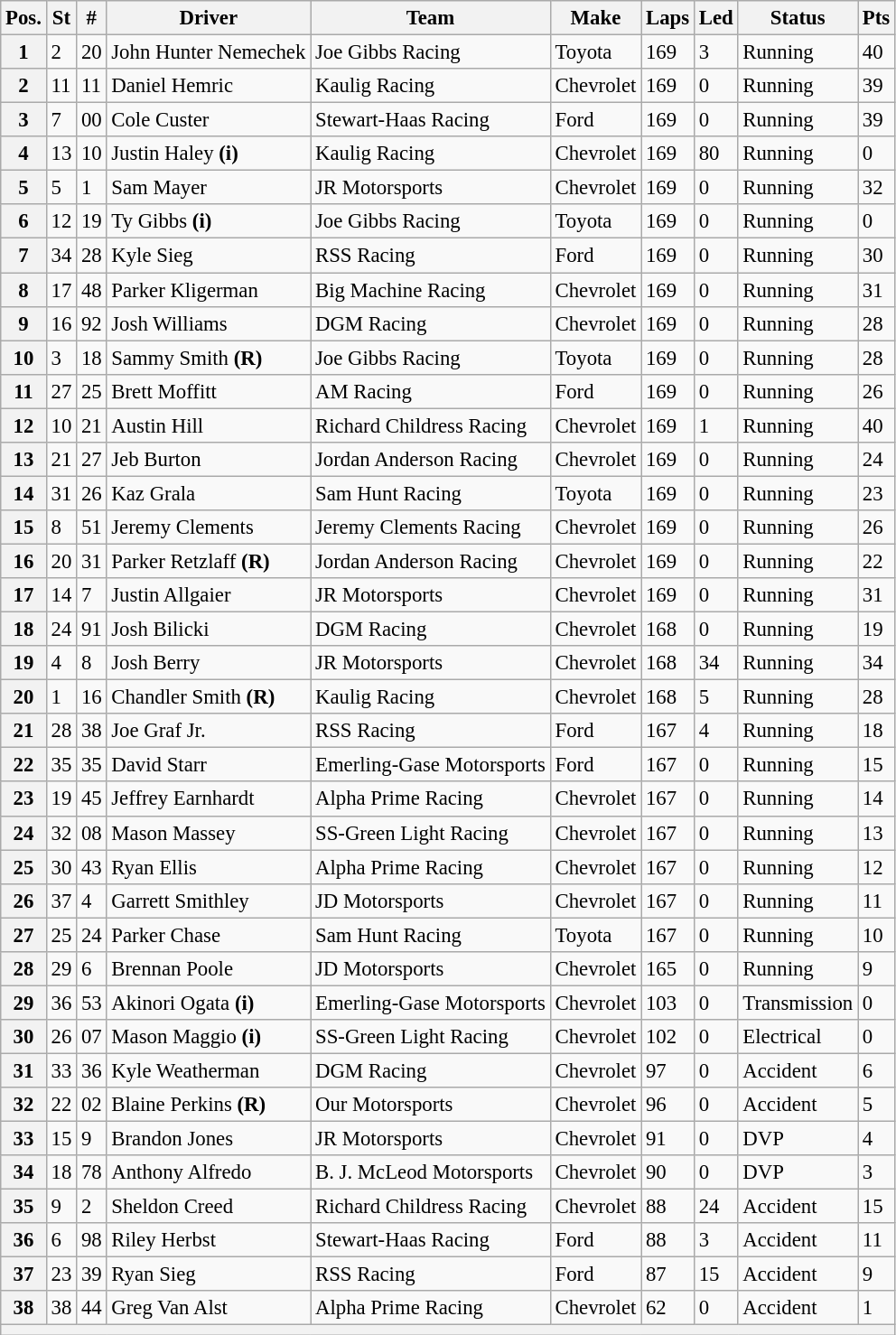<table class="wikitable" style="font-size:95%">
<tr>
<th>Pos.</th>
<th>St</th>
<th>#</th>
<th>Driver</th>
<th>Team</th>
<th>Make</th>
<th>Laps</th>
<th>Led</th>
<th>Status</th>
<th>Pts</th>
</tr>
<tr>
<th>1</th>
<td>2</td>
<td>20</td>
<td>John Hunter Nemechek</td>
<td>Joe Gibbs Racing</td>
<td>Toyota</td>
<td>169</td>
<td>3</td>
<td>Running</td>
<td>40</td>
</tr>
<tr>
<th>2</th>
<td>11</td>
<td>11</td>
<td>Daniel Hemric</td>
<td>Kaulig Racing</td>
<td>Chevrolet</td>
<td>169</td>
<td>0</td>
<td>Running</td>
<td>39</td>
</tr>
<tr>
<th>3</th>
<td>7</td>
<td>00</td>
<td>Cole Custer</td>
<td>Stewart-Haas Racing</td>
<td>Ford</td>
<td>169</td>
<td>0</td>
<td>Running</td>
<td>39</td>
</tr>
<tr>
<th>4</th>
<td>13</td>
<td>10</td>
<td>Justin Haley <strong>(i)</strong></td>
<td>Kaulig Racing</td>
<td>Chevrolet</td>
<td>169</td>
<td>80</td>
<td>Running</td>
<td>0</td>
</tr>
<tr>
<th>5</th>
<td>5</td>
<td>1</td>
<td>Sam Mayer</td>
<td>JR Motorsports</td>
<td>Chevrolet</td>
<td>169</td>
<td>0</td>
<td>Running</td>
<td>32</td>
</tr>
<tr>
<th>6</th>
<td>12</td>
<td>19</td>
<td>Ty Gibbs <strong>(i)</strong></td>
<td>Joe Gibbs Racing</td>
<td>Toyota</td>
<td>169</td>
<td>0</td>
<td>Running</td>
<td>0</td>
</tr>
<tr>
<th>7</th>
<td>34</td>
<td>28</td>
<td>Kyle Sieg</td>
<td>RSS Racing</td>
<td>Ford</td>
<td>169</td>
<td>0</td>
<td>Running</td>
<td>30</td>
</tr>
<tr>
<th>8</th>
<td>17</td>
<td>48</td>
<td>Parker Kligerman</td>
<td>Big Machine Racing</td>
<td>Chevrolet</td>
<td>169</td>
<td>0</td>
<td>Running</td>
<td>31</td>
</tr>
<tr>
<th>9</th>
<td>16</td>
<td>92</td>
<td>Josh Williams</td>
<td>DGM Racing</td>
<td>Chevrolet</td>
<td>169</td>
<td>0</td>
<td>Running</td>
<td>28</td>
</tr>
<tr>
<th>10</th>
<td>3</td>
<td>18</td>
<td>Sammy Smith <strong>(R)</strong></td>
<td>Joe Gibbs Racing</td>
<td>Toyota</td>
<td>169</td>
<td>0</td>
<td>Running</td>
<td>28</td>
</tr>
<tr>
<th>11</th>
<td>27</td>
<td>25</td>
<td>Brett Moffitt</td>
<td>AM Racing</td>
<td>Ford</td>
<td>169</td>
<td>0</td>
<td>Running</td>
<td>26</td>
</tr>
<tr>
<th>12</th>
<td>10</td>
<td>21</td>
<td>Austin Hill</td>
<td>Richard Childress Racing</td>
<td>Chevrolet</td>
<td>169</td>
<td>1</td>
<td>Running</td>
<td>40</td>
</tr>
<tr>
<th>13</th>
<td>21</td>
<td>27</td>
<td>Jeb Burton</td>
<td>Jordan Anderson Racing</td>
<td>Chevrolet</td>
<td>169</td>
<td>0</td>
<td>Running</td>
<td>24</td>
</tr>
<tr>
<th>14</th>
<td>31</td>
<td>26</td>
<td>Kaz Grala</td>
<td>Sam Hunt Racing</td>
<td>Toyota</td>
<td>169</td>
<td>0</td>
<td>Running</td>
<td>23</td>
</tr>
<tr>
<th>15</th>
<td>8</td>
<td>51</td>
<td>Jeremy Clements</td>
<td>Jeremy Clements Racing</td>
<td>Chevrolet</td>
<td>169</td>
<td>0</td>
<td>Running</td>
<td>26</td>
</tr>
<tr>
<th>16</th>
<td>20</td>
<td>31</td>
<td>Parker Retzlaff <strong>(R)</strong></td>
<td>Jordan Anderson Racing</td>
<td>Chevrolet</td>
<td>169</td>
<td>0</td>
<td>Running</td>
<td>22</td>
</tr>
<tr>
<th>17</th>
<td>14</td>
<td>7</td>
<td>Justin Allgaier</td>
<td>JR Motorsports</td>
<td>Chevrolet</td>
<td>169</td>
<td>0</td>
<td>Running</td>
<td>31</td>
</tr>
<tr>
<th>18</th>
<td>24</td>
<td>91</td>
<td>Josh Bilicki</td>
<td>DGM Racing</td>
<td>Chevrolet</td>
<td>168</td>
<td>0</td>
<td>Running</td>
<td>19</td>
</tr>
<tr>
<th>19</th>
<td>4</td>
<td>8</td>
<td>Josh Berry</td>
<td>JR Motorsports</td>
<td>Chevrolet</td>
<td>168</td>
<td>34</td>
<td>Running</td>
<td>34</td>
</tr>
<tr>
<th>20</th>
<td>1</td>
<td>16</td>
<td>Chandler Smith <strong>(R)</strong></td>
<td>Kaulig Racing</td>
<td>Chevrolet</td>
<td>168</td>
<td>5</td>
<td>Running</td>
<td>28</td>
</tr>
<tr>
<th>21</th>
<td>28</td>
<td>38</td>
<td>Joe Graf Jr.</td>
<td>RSS Racing</td>
<td>Ford</td>
<td>167</td>
<td>4</td>
<td>Running</td>
<td>18</td>
</tr>
<tr>
<th>22</th>
<td>35</td>
<td>35</td>
<td>David Starr</td>
<td>Emerling-Gase Motorsports</td>
<td>Ford</td>
<td>167</td>
<td>0</td>
<td>Running</td>
<td>15</td>
</tr>
<tr>
<th>23</th>
<td>19</td>
<td>45</td>
<td>Jeffrey Earnhardt</td>
<td>Alpha Prime Racing</td>
<td>Chevrolet</td>
<td>167</td>
<td>0</td>
<td>Running</td>
<td>14</td>
</tr>
<tr>
<th>24</th>
<td>32</td>
<td>08</td>
<td>Mason Massey</td>
<td>SS-Green Light Racing</td>
<td>Chevrolet</td>
<td>167</td>
<td>0</td>
<td>Running</td>
<td>13</td>
</tr>
<tr>
<th>25</th>
<td>30</td>
<td>43</td>
<td>Ryan Ellis</td>
<td>Alpha Prime Racing</td>
<td>Chevrolet</td>
<td>167</td>
<td>0</td>
<td>Running</td>
<td>12</td>
</tr>
<tr>
<th>26</th>
<td>37</td>
<td>4</td>
<td>Garrett Smithley</td>
<td>JD Motorsports</td>
<td>Chevrolet</td>
<td>167</td>
<td>0</td>
<td>Running</td>
<td>11</td>
</tr>
<tr>
<th>27</th>
<td>25</td>
<td>24</td>
<td>Parker Chase</td>
<td>Sam Hunt Racing</td>
<td>Toyota</td>
<td>167</td>
<td>0</td>
<td>Running</td>
<td>10</td>
</tr>
<tr>
<th>28</th>
<td>29</td>
<td>6</td>
<td>Brennan Poole</td>
<td>JD Motorsports</td>
<td>Chevrolet</td>
<td>165</td>
<td>0</td>
<td>Running</td>
<td>9</td>
</tr>
<tr>
<th>29</th>
<td>36</td>
<td>53</td>
<td>Akinori Ogata <strong>(i)</strong></td>
<td>Emerling-Gase Motorsports</td>
<td>Chevrolet</td>
<td>103</td>
<td>0</td>
<td>Transmission</td>
<td>0</td>
</tr>
<tr>
<th>30</th>
<td>26</td>
<td>07</td>
<td>Mason Maggio <strong>(i)</strong></td>
<td>SS-Green Light Racing</td>
<td>Chevrolet</td>
<td>102</td>
<td>0</td>
<td>Electrical</td>
<td>0</td>
</tr>
<tr>
<th>31</th>
<td>33</td>
<td>36</td>
<td>Kyle Weatherman</td>
<td>DGM Racing</td>
<td>Chevrolet</td>
<td>97</td>
<td>0</td>
<td>Accident</td>
<td>6</td>
</tr>
<tr>
<th>32</th>
<td>22</td>
<td>02</td>
<td>Blaine Perkins <strong>(R)</strong></td>
<td>Our Motorsports</td>
<td>Chevrolet</td>
<td>96</td>
<td>0</td>
<td>Accident</td>
<td>5</td>
</tr>
<tr>
<th>33</th>
<td>15</td>
<td>9</td>
<td>Brandon Jones</td>
<td>JR Motorsports</td>
<td>Chevrolet</td>
<td>91</td>
<td>0</td>
<td>DVP</td>
<td>4</td>
</tr>
<tr>
<th>34</th>
<td>18</td>
<td>78</td>
<td>Anthony Alfredo</td>
<td>B. J. McLeod Motorsports</td>
<td>Chevrolet</td>
<td>90</td>
<td>0</td>
<td>DVP</td>
<td>3</td>
</tr>
<tr>
<th>35</th>
<td>9</td>
<td>2</td>
<td>Sheldon Creed</td>
<td>Richard Childress Racing</td>
<td>Chevrolet</td>
<td>88</td>
<td>24</td>
<td>Accident</td>
<td>15</td>
</tr>
<tr>
<th>36</th>
<td>6</td>
<td>98</td>
<td>Riley Herbst</td>
<td>Stewart-Haas Racing</td>
<td>Ford</td>
<td>88</td>
<td>3</td>
<td>Accident</td>
<td>11</td>
</tr>
<tr>
<th>37</th>
<td>23</td>
<td>39</td>
<td>Ryan Sieg</td>
<td>RSS Racing</td>
<td>Ford</td>
<td>87</td>
<td>15</td>
<td>Accident</td>
<td>9</td>
</tr>
<tr>
<th>38</th>
<td>38</td>
<td>44</td>
<td>Greg Van Alst</td>
<td>Alpha Prime Racing</td>
<td>Chevrolet</td>
<td>62</td>
<td>0</td>
<td>Accident</td>
<td>1</td>
</tr>
<tr>
<th colspan="10"></th>
</tr>
</table>
